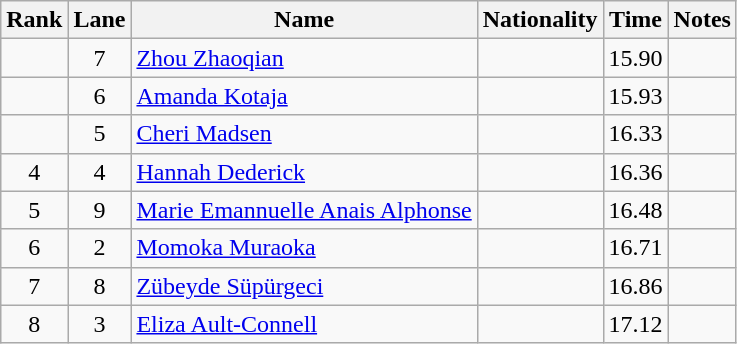<table class="wikitable sortable" style="text-align:center">
<tr>
<th>Rank</th>
<th>Lane</th>
<th>Name</th>
<th>Nationality</th>
<th>Time</th>
<th>Notes</th>
</tr>
<tr>
<td></td>
<td>7</td>
<td align="left"><a href='#'>Zhou Zhaoqian</a></td>
<td align="left"></td>
<td>15.90</td>
<td></td>
</tr>
<tr>
<td></td>
<td>6</td>
<td align="left"><a href='#'>Amanda Kotaja</a></td>
<td align="left"></td>
<td>15.93</td>
<td></td>
</tr>
<tr>
<td></td>
<td>5</td>
<td align="left"><a href='#'>Cheri Madsen</a></td>
<td align="left"></td>
<td>16.33</td>
<td></td>
</tr>
<tr>
<td>4</td>
<td>4</td>
<td align="left"><a href='#'>Hannah Dederick</a></td>
<td align="left"></td>
<td>16.36</td>
<td></td>
</tr>
<tr>
<td>5</td>
<td>9</td>
<td align="left"><a href='#'>Marie Emannuelle Anais Alphonse</a></td>
<td align="left"></td>
<td>16.48</td>
<td></td>
</tr>
<tr>
<td>6</td>
<td>2</td>
<td align="left"><a href='#'>Momoka Muraoka</a></td>
<td align="left"></td>
<td>16.71</td>
<td></td>
</tr>
<tr>
<td>7</td>
<td>8</td>
<td align="left"><a href='#'>Zübeyde Süpürgeci</a></td>
<td align="left"></td>
<td>16.86</td>
<td></td>
</tr>
<tr>
<td>8</td>
<td>3</td>
<td align="left"><a href='#'>Eliza Ault-Connell</a></td>
<td align="left"></td>
<td>17.12</td>
<td></td>
</tr>
</table>
